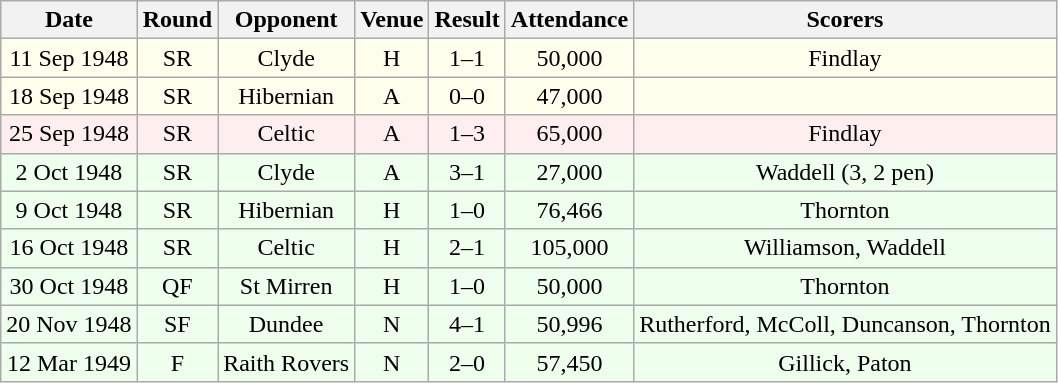<table class="wikitable sortable" style="font-size:100%; text-align:center">
<tr>
<th>Date</th>
<th>Round</th>
<th>Opponent</th>
<th>Venue</th>
<th>Result</th>
<th>Attendance</th>
<th>Scorers</th>
</tr>
<tr bgcolor = "#FFFFEE">
<td>11 Sep 1948</td>
<td>SR</td>
<td>Clyde</td>
<td>H</td>
<td>1–1</td>
<td>50,000</td>
<td>Findlay</td>
</tr>
<tr bgcolor = "#FFFFEE">
<td>18 Sep 1948</td>
<td>SR</td>
<td>Hibernian</td>
<td>A</td>
<td>0–0</td>
<td>47,000</td>
<td></td>
</tr>
<tr bgcolor = "#FFEEEE">
<td>25 Sep 1948</td>
<td>SR</td>
<td>Celtic</td>
<td>A</td>
<td>1–3</td>
<td>65,000</td>
<td>Findlay</td>
</tr>
<tr bgcolor = "#EEFFEE">
<td>2 Oct 1948</td>
<td>SR</td>
<td>Clyde</td>
<td>A</td>
<td>3–1</td>
<td>27,000</td>
<td>Waddell (3, 2 pen)</td>
</tr>
<tr bgcolor = "#EEFFEE">
<td>9 Oct 1948</td>
<td>SR</td>
<td>Hibernian</td>
<td>H</td>
<td>1–0</td>
<td>76,466</td>
<td>Thornton</td>
</tr>
<tr bgcolor = "#EEFFEE">
<td>16 Oct 1948</td>
<td>SR</td>
<td>Celtic</td>
<td>H</td>
<td>2–1</td>
<td>105,000</td>
<td>Williamson, Waddell</td>
</tr>
<tr bgcolor = "#EEFFEE">
<td>30 Oct 1948</td>
<td>QF</td>
<td>St Mirren</td>
<td>H</td>
<td>1–0</td>
<td>50,000</td>
<td>Thornton</td>
</tr>
<tr bgcolor = "#EEFFEE">
<td>20 Nov 1948</td>
<td>SF</td>
<td>Dundee</td>
<td>N</td>
<td>4–1</td>
<td>50,996</td>
<td>Rutherford, McColl, Duncanson, Thornton</td>
</tr>
<tr bgcolor = "#EEFFEE">
<td>12 Mar 1949</td>
<td>F</td>
<td>Raith Rovers</td>
<td>N</td>
<td>2–0</td>
<td>57,450</td>
<td>Gillick, Paton</td>
</tr>
</table>
